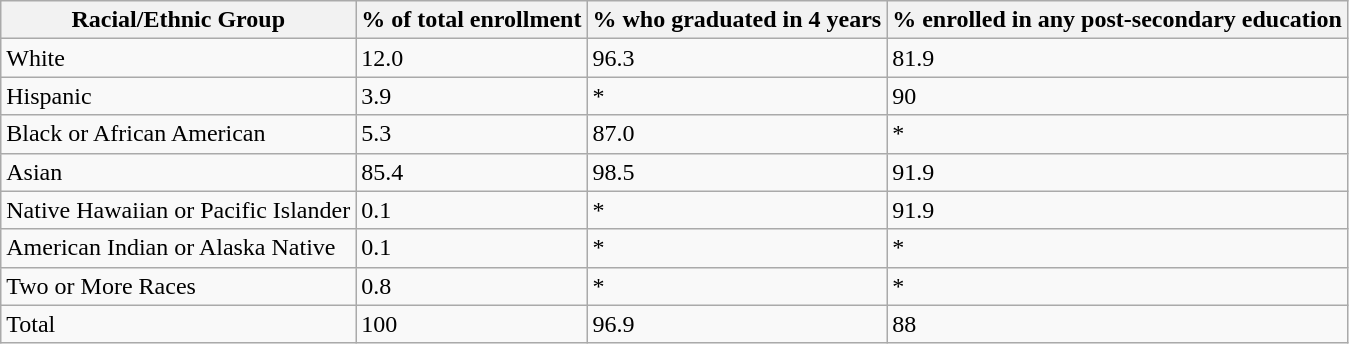<table class="wikitable">
<tr>
<th>Racial/Ethnic Group</th>
<th>% of total enrollment</th>
<th>% who graduated in 4 years</th>
<th>% enrolled in any post-secondary education</th>
</tr>
<tr>
<td>White</td>
<td>12.0</td>
<td>96.3</td>
<td>81.9</td>
</tr>
<tr>
<td>Hispanic</td>
<td>3.9</td>
<td>*</td>
<td>90</td>
</tr>
<tr>
<td>Black or African American</td>
<td>5.3</td>
<td>87.0</td>
<td>*</td>
</tr>
<tr>
<td>Asian</td>
<td>85.4</td>
<td>98.5</td>
<td>91.9</td>
</tr>
<tr>
<td>Native Hawaiian or Pacific Islander</td>
<td>0.1</td>
<td>*</td>
<td>91.9</td>
</tr>
<tr>
<td>American Indian or Alaska Native</td>
<td>0.1</td>
<td>*</td>
<td>*</td>
</tr>
<tr>
<td>Two or More Races</td>
<td>0.8</td>
<td>*</td>
<td>*</td>
</tr>
<tr>
<td>Total</td>
<td>100</td>
<td>96.9</td>
<td>88</td>
</tr>
</table>
